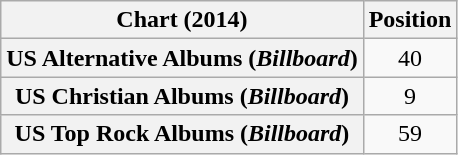<table class="wikitable sortable plainrowheaders" style="text-align:center">
<tr>
<th scope="col">Chart (2014)</th>
<th scope="col">Position</th>
</tr>
<tr>
<th scope="row">US Alternative Albums (<em>Billboard</em>)</th>
<td style="text-align:center;">40</td>
</tr>
<tr>
<th scope="row">US Christian Albums (<em>Billboard</em>)</th>
<td style="text-align:center;">9</td>
</tr>
<tr>
<th scope="row">US Top Rock Albums (<em>Billboard</em>)</th>
<td style="text-align:center;">59</td>
</tr>
</table>
